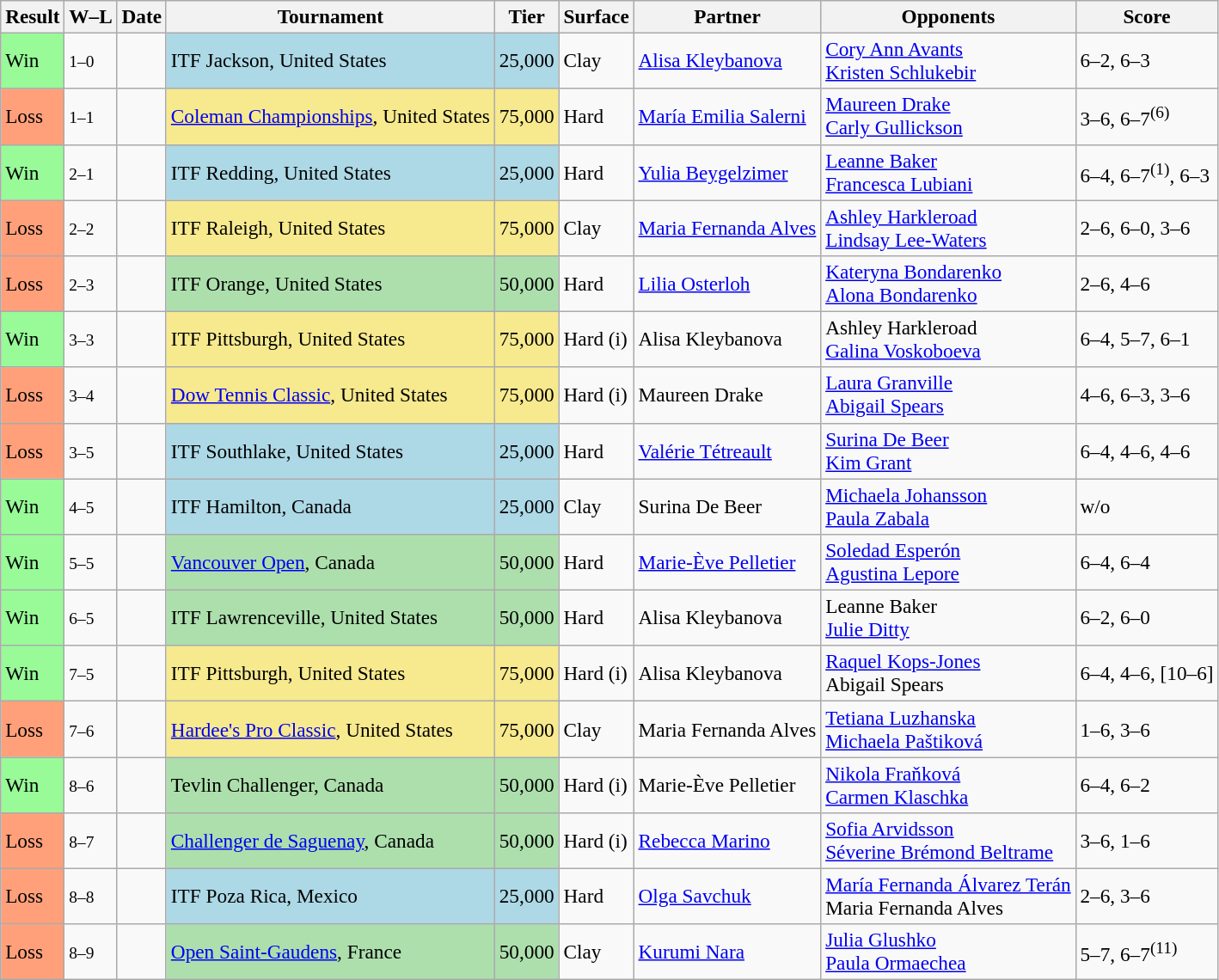<table class=wikitable style="font-size:97%">
<tr>
<th>Result</th>
<th class="unsortable">W–L</th>
<th>Date</th>
<th>Tournament</th>
<th>Tier</th>
<th>Surface</th>
<th>Partner</th>
<th>Opponents</th>
<th class="unsortable">Score</th>
</tr>
<tr>
<td style="background:#98fb98;">Win</td>
<td><small>1–0</small></td>
<td></td>
<td style="background:lightblue;">ITF Jackson, United States</td>
<td style="background:lightblue;">25,000</td>
<td>Clay</td>
<td> <a href='#'>Alisa Kleybanova</a></td>
<td> <a href='#'>Cory Ann Avants</a> <br>  <a href='#'>Kristen Schlukebir</a></td>
<td>6–2, 6–3</td>
</tr>
<tr>
<td style="background:#ffa07a;">Loss</td>
<td><small>1–1</small></td>
<td></td>
<td style="background:#f7e98e;"><a href='#'>Coleman Championships</a>, United States</td>
<td style="background:#f7e98e;">75,000</td>
<td>Hard</td>
<td> <a href='#'>María Emilia Salerni</a></td>
<td> <a href='#'>Maureen Drake</a> <br>  <a href='#'>Carly Gullickson</a></td>
<td>3–6, 6–7<sup>(6)</sup></td>
</tr>
<tr>
<td style="background:#98fb98;">Win</td>
<td><small>2–1</small></td>
<td></td>
<td style="background:lightblue;">ITF Redding, United States</td>
<td style="background:lightblue;">25,000</td>
<td>Hard</td>
<td> <a href='#'>Yulia Beygelzimer</a></td>
<td> <a href='#'>Leanne Baker</a> <br>  <a href='#'>Francesca Lubiani</a></td>
<td>6–4, 6–7<sup>(1)</sup>, 6–3</td>
</tr>
<tr>
<td style="background:#ffa07a;">Loss</td>
<td><small>2–2</small></td>
<td></td>
<td style="background:#f7e98e;">ITF Raleigh, United States</td>
<td style="background:#f7e98e;">75,000</td>
<td>Clay</td>
<td> <a href='#'>Maria Fernanda Alves</a></td>
<td> <a href='#'>Ashley Harkleroad</a> <br>  <a href='#'>Lindsay Lee-Waters</a></td>
<td>2–6, 6–0, 3–6</td>
</tr>
<tr>
<td style="background:#ffa07a;">Loss</td>
<td><small>2–3</small></td>
<td></td>
<td style="background:#addfad;">ITF Orange, United States</td>
<td style="background:#addfad;">50,000</td>
<td>Hard</td>
<td> <a href='#'>Lilia Osterloh</a></td>
<td> <a href='#'>Kateryna Bondarenko</a> <br>  <a href='#'>Alona Bondarenko</a></td>
<td>2–6, 4–6</td>
</tr>
<tr>
<td style="background:#98fb98;">Win</td>
<td><small>3–3</small></td>
<td></td>
<td style="background:#f7e98e;">ITF Pittsburgh, United States</td>
<td style="background:#f7e98e;">75,000</td>
<td>Hard (i)</td>
<td> Alisa Kleybanova</td>
<td> Ashley Harkleroad <br>  <a href='#'>Galina Voskoboeva</a></td>
<td>6–4, 5–7, 6–1</td>
</tr>
<tr>
<td style="background:#ffa07a;">Loss</td>
<td><small>3–4</small></td>
<td></td>
<td style="background:#f7e98e;"><a href='#'>Dow Tennis Classic</a>, United States</td>
<td style="background:#f7e98e;">75,000</td>
<td>Hard (i)</td>
<td> Maureen Drake</td>
<td> <a href='#'>Laura Granville</a> <br>  <a href='#'>Abigail Spears</a></td>
<td>4–6, 6–3, 3–6</td>
</tr>
<tr>
<td style="background:#ffa07a;">Loss</td>
<td><small>3–5</small></td>
<td></td>
<td style="background:lightblue;">ITF Southlake, United States</td>
<td style="background:lightblue;">25,000</td>
<td>Hard</td>
<td> <a href='#'>Valérie Tétreault</a></td>
<td> <a href='#'>Surina De Beer</a> <br>  <a href='#'>Kim Grant</a></td>
<td>6–4, 4–6, 4–6</td>
</tr>
<tr>
<td style="background:#98fb98;">Win</td>
<td><small>4–5</small></td>
<td></td>
<td style="background:lightblue;">ITF Hamilton, Canada</td>
<td style="background:lightblue;">25,000</td>
<td>Clay</td>
<td> Surina De Beer</td>
<td> <a href='#'>Michaela Johansson</a> <br>  <a href='#'>Paula Zabala</a></td>
<td>w/o</td>
</tr>
<tr>
<td style="background:#98fb98;">Win</td>
<td><small>5–5</small></td>
<td></td>
<td style="background:#addfad;"><a href='#'>Vancouver Open</a>, Canada</td>
<td style="background:#addfad;">50,000</td>
<td>Hard</td>
<td> <a href='#'>Marie-Ève Pelletier</a></td>
<td> <a href='#'>Soledad Esperón</a> <br>  <a href='#'>Agustina Lepore</a></td>
<td>6–4, 6–4</td>
</tr>
<tr>
<td style="background:#98fb98;">Win</td>
<td><small>6–5</small></td>
<td></td>
<td style="background:#addfad;">ITF Lawrenceville, United States</td>
<td style="background:#addfad;">50,000</td>
<td>Hard</td>
<td> Alisa Kleybanova</td>
<td> Leanne Baker <br>  <a href='#'>Julie Ditty</a></td>
<td>6–2, 6–0</td>
</tr>
<tr>
<td style="background:#98fb98;">Win</td>
<td><small>7–5</small></td>
<td></td>
<td style="background:#f7e98e;">ITF Pittsburgh, United States</td>
<td style="background:#f7e98e;">75,000</td>
<td>Hard (i)</td>
<td> Alisa Kleybanova</td>
<td> <a href='#'>Raquel Kops-Jones</a> <br>  Abigail Spears</td>
<td>6–4, 4–6, [10–6]</td>
</tr>
<tr>
<td style="background:#ffa07a;">Loss</td>
<td><small>7–6</small></td>
<td></td>
<td style="background:#f7e98e;"><a href='#'>Hardee's Pro Classic</a>, United States</td>
<td style="background:#f7e98e;">75,000</td>
<td>Clay</td>
<td> Maria Fernanda Alves</td>
<td> <a href='#'>Tetiana Luzhanska</a> <br>  <a href='#'>Michaela Paštiková</a></td>
<td>1–6, 3–6</td>
</tr>
<tr>
<td style="background:#98fb98;">Win</td>
<td><small>8–6</small></td>
<td></td>
<td style="background:#addfad;">Tevlin Challenger, Canada</td>
<td style="background:#addfad;">50,000</td>
<td>Hard (i)</td>
<td> Marie-Ève Pelletier</td>
<td> <a href='#'>Nikola Fraňková</a> <br>  <a href='#'>Carmen Klaschka</a></td>
<td>6–4, 6–2</td>
</tr>
<tr>
<td style="background:#ffa07a;">Loss</td>
<td><small>8–7</small></td>
<td></td>
<td style="background:#addfad;"><a href='#'>Challenger de Saguenay</a>, Canada</td>
<td style="background:#addfad;">50,000</td>
<td>Hard (i)</td>
<td> <a href='#'>Rebecca Marino</a></td>
<td> <a href='#'>Sofia Arvidsson</a> <br>  <a href='#'>Séverine Brémond Beltrame</a></td>
<td>3–6, 1–6</td>
</tr>
<tr>
<td style="background:#ffa07a;">Loss</td>
<td><small>8–8</small></td>
<td></td>
<td style="background:lightblue;">ITF Poza Rica, Mexico</td>
<td style="background:lightblue;">25,000</td>
<td>Hard</td>
<td> <a href='#'>Olga Savchuk</a></td>
<td> <a href='#'>María Fernanda Álvarez Terán</a> <br>  Maria Fernanda Alves</td>
<td>2–6, 3–6</td>
</tr>
<tr>
<td style="background:#ffa07a;">Loss</td>
<td><small>8–9</small></td>
<td><a href='#'></a></td>
<td style="background:#addfad;"><a href='#'>Open Saint-Gaudens</a>, France</td>
<td style="background:#addfad;">50,000</td>
<td>Clay</td>
<td> <a href='#'>Kurumi Nara</a></td>
<td> <a href='#'>Julia Glushko</a> <br>  <a href='#'>Paula Ormaechea</a></td>
<td>5–7, 6–7<sup>(11)</sup></td>
</tr>
</table>
